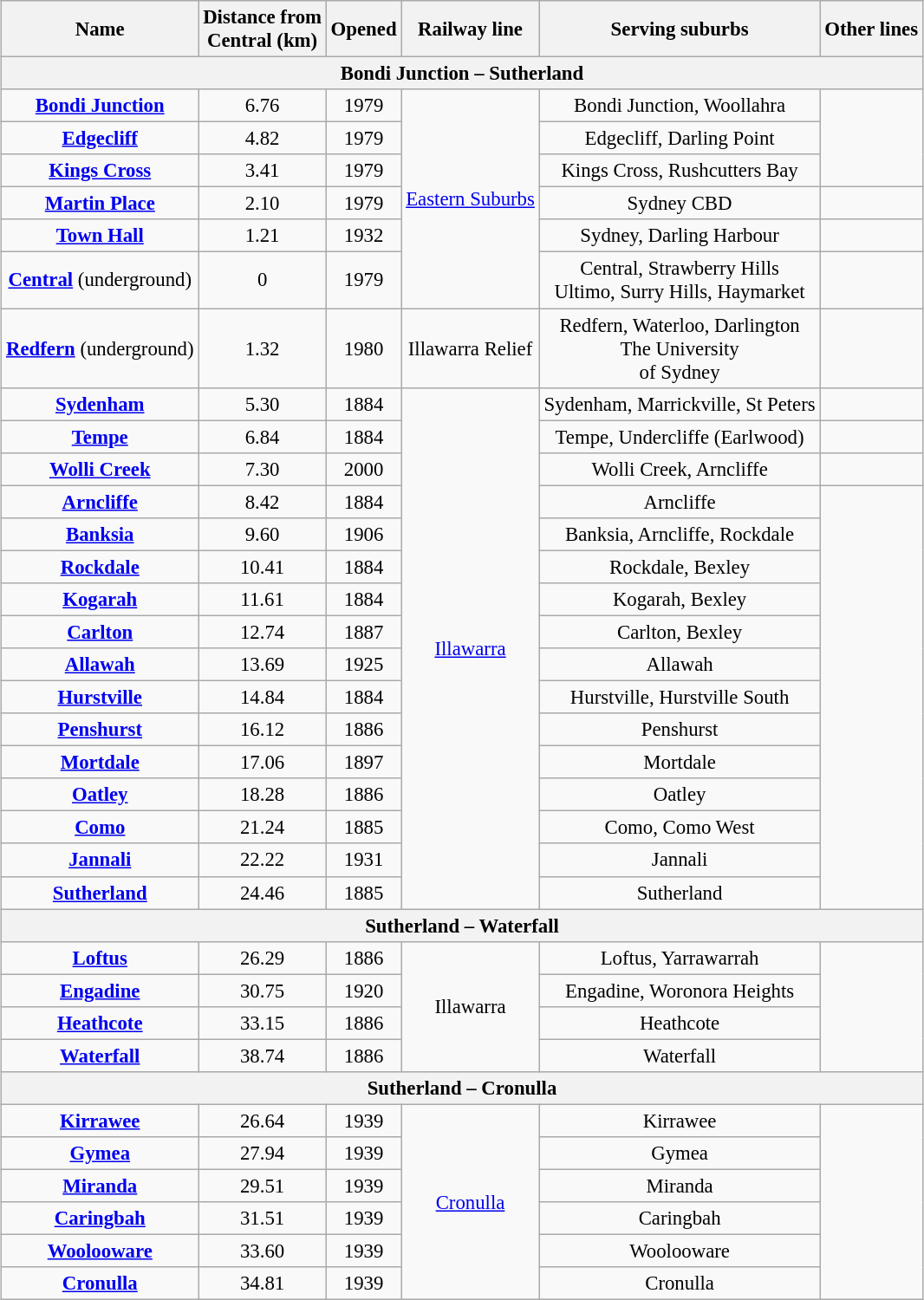<table class="wikitable" style="text-align:center; font-size:95%; margin-left: auto; margin-right: auto" id="toc">
<tr>
<th>Name</th>
<th>Distance from<br>Central (km)</th>
<th>Opened</th>
<th>Railway line</th>
<th>Serving suburbs</th>
<th>Other lines</th>
</tr>
<tr>
<th colspan=6 style=background:#><span>Bondi Junction – Sutherland</span></th>
</tr>
<tr>
<td><strong><a href='#'>Bondi Junction</a></strong></td>
<td>6.76</td>
<td>1979</td>
<td rowspan=6><a href='#'>Eastern Suburbs</a></td>
<td>Bondi Junction, Woollahra</td>
<td rowspan=3></td>
</tr>
<tr>
<td><strong><a href='#'>Edgecliff</a></strong></td>
<td>4.82</td>
<td>1979</td>
<td>Edgecliff, Darling Point</td>
</tr>
<tr>
<td><strong><a href='#'>Kings Cross</a></strong></td>
<td>3.41</td>
<td>1979</td>
<td>Kings Cross, Rushcutters Bay</td>
</tr>
<tr>
<td><strong><a href='#'>Martin Place</a></strong></td>
<td>2.10</td>
<td>1979</td>
<td>Sydney CBD</td>
<td></td>
</tr>
<tr>
<td><strong><a href='#'>Town Hall</a></strong></td>
<td>1.21</td>
<td>1932</td>
<td>Sydney, Darling Harbour</td>
<td></td>
</tr>
<tr>
<td><strong><a href='#'>Central</a></strong> (underground)</td>
<td>0</td>
<td>1979</td>
<td>Central, Strawberry Hills<br>Ultimo, Surry Hills, Haymarket</td>
<td></td>
</tr>
<tr>
<td><strong><a href='#'>Redfern</a></strong> (underground)</td>
<td>1.32</td>
<td>1980</td>
<td>Illawarra Relief</td>
<td>Redfern, Waterloo, Darlington<br>The University<br>of Sydney</td>
<td></td>
</tr>
<tr>
<td><strong><a href='#'>Sydenham</a></strong></td>
<td>5.30</td>
<td>1884</td>
<td rowspan=16><a href='#'>Illawarra</a></td>
<td>Sydenham, Marrickville, St Peters</td>
<td></td>
</tr>
<tr>
<td><strong><a href='#'>Tempe</a></strong></td>
<td>6.84</td>
<td>1884</td>
<td>Tempe, Undercliffe (Earlwood)</td>
<td></td>
</tr>
<tr>
<td><strong><a href='#'>Wolli Creek</a></strong></td>
<td>7.30</td>
<td>2000</td>
<td>Wolli Creek, Arncliffe</td>
<td></td>
</tr>
<tr>
<td><strong><a href='#'>Arncliffe</a></strong></td>
<td>8.42</td>
<td>1884</td>
<td>Arncliffe</td>
<td rowspan=13></td>
</tr>
<tr>
<td><strong><a href='#'>Banksia</a></strong></td>
<td>9.60</td>
<td>1906</td>
<td>Banksia, Arncliffe, Rockdale</td>
</tr>
<tr>
<td><strong><a href='#'>Rockdale</a></strong></td>
<td>10.41</td>
<td>1884</td>
<td>Rockdale, Bexley</td>
</tr>
<tr>
<td><strong><a href='#'>Kogarah</a></strong></td>
<td>11.61</td>
<td>1884</td>
<td>Kogarah, Bexley</td>
</tr>
<tr>
<td><strong><a href='#'>Carlton</a></strong></td>
<td>12.74</td>
<td>1887</td>
<td>Carlton, Bexley</td>
</tr>
<tr>
<td><strong><a href='#'>Allawah</a></strong></td>
<td>13.69</td>
<td>1925</td>
<td>Allawah</td>
</tr>
<tr>
<td><strong><a href='#'>Hurstville</a></strong></td>
<td>14.84</td>
<td>1884</td>
<td>Hurstville, Hurstville South</td>
</tr>
<tr>
<td><strong><a href='#'>Penshurst</a></strong></td>
<td>16.12</td>
<td>1886</td>
<td>Penshurst</td>
</tr>
<tr>
<td><strong><a href='#'>Mortdale</a></strong></td>
<td>17.06</td>
<td>1897</td>
<td>Mortdale</td>
</tr>
<tr>
<td><strong><a href='#'>Oatley</a></strong></td>
<td>18.28</td>
<td>1886</td>
<td>Oatley</td>
</tr>
<tr>
<td><strong><a href='#'>Como</a></strong></td>
<td>21.24</td>
<td>1885</td>
<td>Como, Como West</td>
</tr>
<tr>
<td><strong><a href='#'>Jannali</a></strong></td>
<td>22.22</td>
<td>1931</td>
<td>Jannali</td>
</tr>
<tr>
<td><strong><a href='#'>Sutherland</a></strong></td>
<td>24.46</td>
<td>1885</td>
<td>Sutherland</td>
</tr>
<tr>
<th colspan=6 style=background:#><span>Sutherland – Waterfall</span></th>
</tr>
<tr>
<td><strong><a href='#'>Loftus</a></strong></td>
<td>26.29</td>
<td>1886</td>
<td rowspan=4>Illawarra</td>
<td>Loftus, Yarrawarrah</td>
<td rowspan=4></td>
</tr>
<tr>
<td><strong><a href='#'>Engadine</a></strong></td>
<td>30.75</td>
<td>1920</td>
<td>Engadine, Woronora Heights</td>
</tr>
<tr>
<td><strong><a href='#'>Heathcote</a></strong></td>
<td>33.15</td>
<td>1886</td>
<td>Heathcote</td>
</tr>
<tr>
<td><strong><a href='#'>Waterfall</a></strong></td>
<td>38.74</td>
<td>1886</td>
<td>Waterfall</td>
</tr>
<tr>
<th colspan=6 style=background:#><span>Sutherland – Cronulla</span></th>
</tr>
<tr>
<td><strong><a href='#'>Kirrawee</a></strong></td>
<td>26.64</td>
<td>1939</td>
<td rowspan=6><a href='#'>Cronulla</a></td>
<td>Kirrawee</td>
<td rowspan=6></td>
</tr>
<tr>
<td><strong><a href='#'>Gymea</a></strong></td>
<td>27.94</td>
<td>1939</td>
<td>Gymea</td>
</tr>
<tr>
<td><strong><a href='#'>Miranda</a></strong></td>
<td>29.51</td>
<td>1939</td>
<td>Miranda</td>
</tr>
<tr>
<td><strong><a href='#'>Caringbah</a></strong></td>
<td>31.51</td>
<td>1939</td>
<td>Caringbah</td>
</tr>
<tr>
<td><strong><a href='#'>Woolooware</a></strong></td>
<td>33.60</td>
<td>1939</td>
<td>Woolooware</td>
</tr>
<tr>
<td><strong><a href='#'>Cronulla</a></strong></td>
<td>34.81</td>
<td>1939</td>
<td>Cronulla</td>
</tr>
</table>
